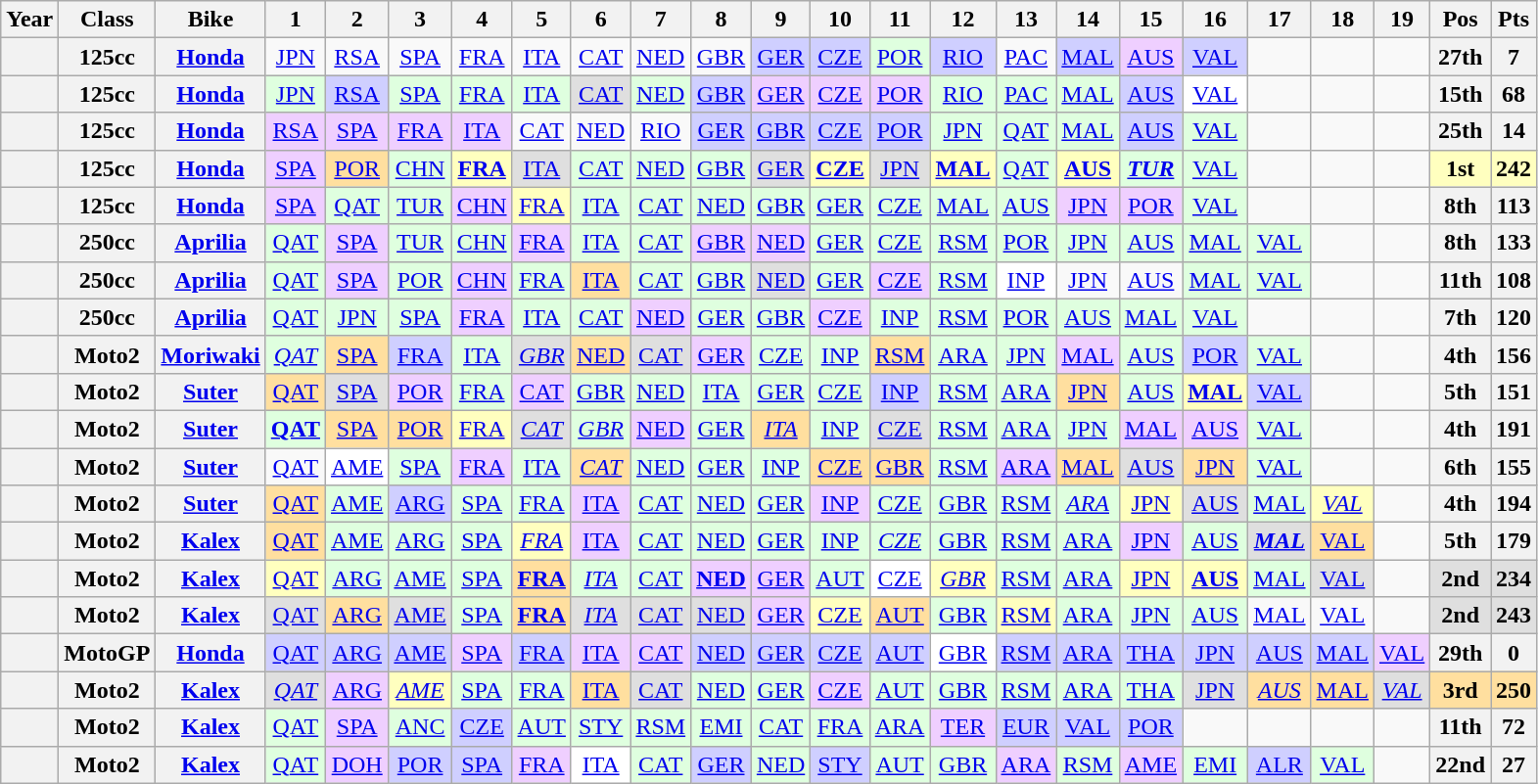<table class="wikitable" style="text-align:center">
<tr>
<th>Year</th>
<th>Class</th>
<th>Bike</th>
<th>1</th>
<th>2</th>
<th>3</th>
<th>4</th>
<th>5</th>
<th>6</th>
<th>7</th>
<th>8</th>
<th>9</th>
<th>10</th>
<th>11</th>
<th>12</th>
<th>13</th>
<th>14</th>
<th>15</th>
<th>16</th>
<th>17</th>
<th>18</th>
<th>19</th>
<th>Pos</th>
<th>Pts</th>
</tr>
<tr>
<th></th>
<th>125cc</th>
<th><a href='#'>Honda</a></th>
<td><a href='#'>JPN</a></td>
<td><a href='#'>RSA</a></td>
<td><a href='#'>SPA</a></td>
<td><a href='#'>FRA</a></td>
<td><a href='#'>ITA</a></td>
<td><a href='#'>CAT</a></td>
<td><a href='#'>NED</a></td>
<td><a href='#'>GBR</a></td>
<td style="background:#CFCFFF;"><a href='#'>GER</a><br></td>
<td style="background:#CFCFFF;"><a href='#'>CZE</a><br></td>
<td style="background:#DFFFDF;"><a href='#'>POR</a><br></td>
<td style="background:#CFCFFF;"><a href='#'>RIO</a><br></td>
<td><a href='#'>PAC</a></td>
<td style="background:#CFCFFF;"><a href='#'>MAL</a><br></td>
<td style="background:#EFCFFF;"><a href='#'>AUS</a><br></td>
<td style="background:#CFCFFF;"><a href='#'>VAL</a><br></td>
<td></td>
<td></td>
<td></td>
<th>27th</th>
<th>7</th>
</tr>
<tr>
<th></th>
<th>125cc</th>
<th><a href='#'>Honda</a></th>
<td style="background:#DFFFDF;"><a href='#'>JPN</a><br></td>
<td style="background:#CFCFFF;"><a href='#'>RSA</a><br></td>
<td style="background:#DFFFDF;"><a href='#'>SPA</a><br></td>
<td style="background:#DFFFDF;"><a href='#'>FRA</a><br></td>
<td style="background:#DFFFDF;"><a href='#'>ITA</a><br></td>
<td style="background:#DFDFDF;"><a href='#'>CAT</a><br></td>
<td style="background:#DFFFDF;"><a href='#'>NED</a><br></td>
<td style="background:#CFCFFF;"><a href='#'>GBR</a><br></td>
<td style="background:#EFCFFF;"><a href='#'>GER</a><br></td>
<td style="background:#EFCFFF;"><a href='#'>CZE</a><br></td>
<td style="background:#EFCFFF;"><a href='#'>POR</a><br></td>
<td style="background:#DFFFDF;"><a href='#'>RIO</a><br></td>
<td style="background:#DFFFDF;"><a href='#'>PAC</a><br></td>
<td style="background:#DFFFDF;"><a href='#'>MAL</a><br></td>
<td style="background:#CFCFFF;"><a href='#'>AUS</a><br></td>
<td style="background:#FFFFFF;"><a href='#'>VAL</a><br></td>
<td></td>
<td></td>
<td></td>
<th>15th</th>
<th>68</th>
</tr>
<tr>
<th></th>
<th>125cc</th>
<th><a href='#'>Honda</a></th>
<td style="background:#EFCFFF;"><a href='#'>RSA</a><br></td>
<td style="background:#EFCFFF;"><a href='#'>SPA</a><br></td>
<td style="background:#EFCFFF;"><a href='#'>FRA</a><br></td>
<td style="background:#EFCFFF;"><a href='#'>ITA</a><br></td>
<td><a href='#'>CAT</a></td>
<td><a href='#'>NED</a></td>
<td><a href='#'>RIO</a></td>
<td style="background:#CFCFFF;"><a href='#'>GER</a><br></td>
<td style="background:#CFCFFF;"><a href='#'>GBR</a><br></td>
<td style="background:#CFCFFF;"><a href='#'>CZE</a><br></td>
<td style="background:#CFCFFF;"><a href='#'>POR</a><br></td>
<td style="background:#DFFFDF;"><a href='#'>JPN</a><br></td>
<td style="background:#DFFFDF;"><a href='#'>QAT</a><br></td>
<td style="background:#DFFFDF;"><a href='#'>MAL</a><br></td>
<td style="background:#CFCFFF;"><a href='#'>AUS</a><br></td>
<td style="background:#DFFFDF;"><a href='#'>VAL</a><br></td>
<td></td>
<td></td>
<td></td>
<th>25th</th>
<th>14</th>
</tr>
<tr>
<th></th>
<th>125cc</th>
<th><a href='#'>Honda</a></th>
<td style="background:#EFCFFF;"><a href='#'>SPA</a><br></td>
<td style="background:#FFDF9F;"><a href='#'>POR</a><br></td>
<td style="background:#DFFFDF;"><a href='#'>CHN</a><br></td>
<td style="background:#FFFFBF;"><strong><a href='#'>FRA</a></strong><br></td>
<td style="background:#DFDFDF;"><a href='#'>ITA</a><br></td>
<td style="background:#DFFFDF;"><a href='#'>CAT</a><br></td>
<td style="background:#DFFFDF;"><a href='#'>NED</a><br></td>
<td style="background:#DFFFDF;"><a href='#'>GBR</a><br></td>
<td style="background:#DFDFDF;"><a href='#'>GER</a><br></td>
<td style="background:#FFFFBF;"><strong><a href='#'>CZE</a></strong><br></td>
<td style="background:#DFDFDF;"><a href='#'>JPN</a><br></td>
<td style="background:#FFFFBF;"><strong><a href='#'>MAL</a></strong><br></td>
<td style="background:#DFFFDF;"><a href='#'>QAT</a><br></td>
<td style="background:#FFFFBF;"><strong><a href='#'>AUS</a></strong><br></td>
<td style="background:#DFFFDF;"><strong><em><a href='#'>TUR</a></em></strong><br></td>
<td style="background:#DFFFDF;"><a href='#'>VAL</a><br></td>
<td></td>
<td></td>
<td></td>
<td style="background:#FFFFBF;"><strong>1st</strong></td>
<td style="background:#FFFFBF;"><strong>242</strong></td>
</tr>
<tr>
<th></th>
<th>125cc</th>
<th><a href='#'>Honda</a></th>
<td style="background:#EFCFFF;"><a href='#'>SPA</a><br></td>
<td style="background:#DFFFDF;"><a href='#'>QAT</a><br></td>
<td style="background:#DFFFDF;"><a href='#'>TUR</a><br></td>
<td style="background:#EFCFFF;"><a href='#'>CHN</a><br></td>
<td style="background:#FFFFBF;"><a href='#'>FRA</a><br></td>
<td style="background:#DFFFDF;"><a href='#'>ITA</a><br></td>
<td style="background:#DFFFDF;"><a href='#'>CAT</a><br></td>
<td style="background:#DFFFDF;"><a href='#'>NED</a><br></td>
<td style="background:#DFFFDF;"><a href='#'>GBR</a><br></td>
<td style="background:#DFFFDF;"><a href='#'>GER</a><br></td>
<td style="background:#DFFFDF;"><a href='#'>CZE</a><br></td>
<td style="background:#DFFFDF;"><a href='#'>MAL</a><br></td>
<td style="background:#DFFFDF;"><a href='#'>AUS</a><br></td>
<td style="background:#EFCFFF;"><a href='#'>JPN</a><br></td>
<td style="background:#EFCFFF;"><a href='#'>POR</a><br></td>
<td style="background:#DFFFDF;"><a href='#'>VAL</a><br></td>
<td></td>
<td></td>
<td></td>
<th>8th</th>
<th>113</th>
</tr>
<tr>
<th></th>
<th>250cc</th>
<th><a href='#'>Aprilia</a></th>
<td style="background:#DFFFDF;"><a href='#'>QAT</a><br></td>
<td style="background:#EFCFFF;"><a href='#'>SPA</a><br></td>
<td style="background:#DFFFDF;"><a href='#'>TUR</a><br></td>
<td style="background:#DFFFDF;"><a href='#'>CHN</a><br></td>
<td style="background:#EFCFFF;"><a href='#'>FRA</a><br></td>
<td style="background:#DFFFDF;"><a href='#'>ITA</a><br></td>
<td style="background:#DFFFDF;"><a href='#'>CAT</a><br></td>
<td style="background:#EFCFFF;"><a href='#'>GBR</a><br></td>
<td style="background:#EFCFFF;"><a href='#'>NED</a><br></td>
<td style="background:#DFFFDF;"><a href='#'>GER</a><br></td>
<td style="background:#DFFFDF;"><a href='#'>CZE</a><br></td>
<td style="background:#DFFFDF;"><a href='#'>RSM</a><br></td>
<td style="background:#DFFFDF;"><a href='#'>POR</a><br></td>
<td style="background:#DFFFDF;"><a href='#'>JPN</a><br></td>
<td style="background:#DFFFDF;"><a href='#'>AUS</a><br></td>
<td style="background:#DFFFDF;"><a href='#'>MAL</a><br></td>
<td style="background:#DFFFDF;"><a href='#'>VAL</a><br></td>
<td></td>
<td></td>
<th>8th</th>
<th>133</th>
</tr>
<tr>
<th></th>
<th>250cc</th>
<th><a href='#'>Aprilia</a></th>
<td style="background:#DFFFDF;"><a href='#'>QAT</a><br></td>
<td style="background:#EFCFFF;"><a href='#'>SPA</a><br></td>
<td style="background:#DFFFDF;"><a href='#'>POR</a><br></td>
<td style="background:#EFCFFF;"><a href='#'>CHN</a><br></td>
<td style="background:#DFFFDF;"><a href='#'>FRA</a><br></td>
<td style="background:#FFDF9F;"><a href='#'>ITA</a><br></td>
<td style="background:#DFFFDF;"><a href='#'>CAT</a><br></td>
<td style="background:#DFFFDF;"><a href='#'>GBR</a><br></td>
<td style="background:#DFDFDF;"><a href='#'>NED</a><br></td>
<td style="background:#DFFFDF;"><a href='#'>GER</a><br></td>
<td style="background:#EFCFFF;"><a href='#'>CZE</a><br></td>
<td style="background:#DFFFDF;"><a href='#'>RSM</a><br></td>
<td style="background:#FFFFFF;"><a href='#'>INP</a><br></td>
<td><a href='#'>JPN</a></td>
<td><a href='#'>AUS</a></td>
<td style="background:#DFFFDF;"><a href='#'>MAL</a><br></td>
<td style="background:#DFFFDF;"><a href='#'>VAL</a><br></td>
<td></td>
<td></td>
<th>11th</th>
<th>108</th>
</tr>
<tr>
<th></th>
<th>250cc</th>
<th><a href='#'>Aprilia</a></th>
<td style="background:#DFFFDF;"><a href='#'>QAT</a><br></td>
<td style="background:#DFFFDF;"><a href='#'>JPN</a><br></td>
<td style="background:#DFFFDF;"><a href='#'>SPA</a><br></td>
<td style="background:#EFCFFF;"><a href='#'>FRA</a><br></td>
<td style="background:#DFFFDF;"><a href='#'>ITA</a><br></td>
<td style="background:#DFFFDF;"><a href='#'>CAT</a><br></td>
<td style="background:#EFCFFF;"><a href='#'>NED</a><br></td>
<td style="background:#DFFFDF;"><a href='#'>GER</a><br></td>
<td style="background:#DFFFDF;"><a href='#'>GBR</a><br></td>
<td style="background:#EFCFFF;"><a href='#'>CZE</a><br></td>
<td style="background:#DFFFDF;"><a href='#'>INP</a><br></td>
<td style="background:#DFFFDF;"><a href='#'>RSM</a><br></td>
<td style="background:#DFFFDF;"><a href='#'>POR</a><br></td>
<td style="background:#DFFFDF;"><a href='#'>AUS</a><br></td>
<td style="background:#DFFFDF;"><a href='#'>MAL</a><br></td>
<td style="background:#DFFFDF;"><a href='#'>VAL</a><br></td>
<td></td>
<td></td>
<td></td>
<th>7th</th>
<th>120</th>
</tr>
<tr>
<th></th>
<th>Moto2</th>
<th><a href='#'>Moriwaki</a></th>
<td style="background:#DFFFDF;"><em><a href='#'>QAT</a></em><br></td>
<td style="background:#FFDF9F;"><a href='#'>SPA</a><br></td>
<td style="background:#CFCFFF;"><a href='#'>FRA</a><br></td>
<td style="background:#DFFFDF;"><a href='#'>ITA</a><br></td>
<td style="background:#DFDFDF;"><em><a href='#'>GBR</a></em><br></td>
<td style="background:#FFDF9F;"><a href='#'>NED</a><br></td>
<td style="background:#DFDFDF;"><a href='#'>CAT</a><br></td>
<td style="background:#EFCFFF;"><a href='#'>GER</a><br></td>
<td style="background:#DFFFDF;"><a href='#'>CZE</a><br></td>
<td style="background:#DFFFDF;"><a href='#'>INP</a><br></td>
<td style="background:#FFDF9F;"><a href='#'>RSM</a><br></td>
<td style="background:#DFFFDF;"><a href='#'>ARA</a><br></td>
<td style="background:#DFFFDF;"><a href='#'>JPN</a><br></td>
<td style="background:#EFCFFF;"><a href='#'>MAL</a><br></td>
<td style="background:#DFFFDF;"><a href='#'>AUS</a><br></td>
<td style="background:#CFCFFF;"><a href='#'>POR</a><br></td>
<td style="background:#DFFFDF;"><a href='#'>VAL</a><br></td>
<td></td>
<td></td>
<th>4th</th>
<th>156</th>
</tr>
<tr>
<th></th>
<th>Moto2</th>
<th><a href='#'>Suter</a></th>
<td style="background:#FFDF9F;"><a href='#'>QAT</a><br></td>
<td style="background:#DFDFDF;"><a href='#'>SPA</a><br></td>
<td style="background:#EFCFFF;"><a href='#'>POR</a><br></td>
<td style="background:#DFFFDF;"><a href='#'>FRA</a><br></td>
<td style="background:#EFCFFF;"><a href='#'>CAT</a><br></td>
<td style="background:#DFFFDF;"><a href='#'>GBR</a><br></td>
<td style="background:#DFFFDF;"><a href='#'>NED</a><br></td>
<td style="background:#DFFFDF;"><a href='#'>ITA</a><br></td>
<td style="background:#DFFFDF;"><a href='#'>GER</a><br></td>
<td style="background:#DFFFDF;"><a href='#'>CZE</a><br></td>
<td style="background:#cfcfff;"><a href='#'>INP</a><br></td>
<td style="background:#DFFFDF;"><a href='#'>RSM</a><br></td>
<td style="background:#DFFFDF;"><a href='#'>ARA</a><br></td>
<td style="background:#FFDF9F;"><a href='#'>JPN</a><br></td>
<td style="background:#DFFFDF;"><a href='#'>AUS</a><br></td>
<td style="background:#FFFFBF;"><strong><a href='#'>MAL</a></strong><br></td>
<td style="background:#cfcfff;"><a href='#'>VAL</a><br></td>
<td></td>
<td></td>
<th>5th</th>
<th>151</th>
</tr>
<tr>
<th></th>
<th>Moto2</th>
<th><a href='#'>Suter</a></th>
<td style="background:#DFFFDF;"><strong><a href='#'>QAT</a></strong><br></td>
<td style="background:#FFDF9F;"><a href='#'>SPA</a><br></td>
<td style="background:#FFDF9F;"><a href='#'>POR</a><br></td>
<td style="background:#FFFFBF;"><a href='#'>FRA</a><br></td>
<td style="background:#DFDFDF;"><em><a href='#'>CAT</a></em><br></td>
<td style="background:#DFFFDF;"><em><a href='#'>GBR</a></em><br></td>
<td style="background:#EFCFFF;"><a href='#'>NED</a><br></td>
<td style="background:#DFFFDF;"><a href='#'>GER</a><br></td>
<td style="background:#FFDF9F;"><em><a href='#'>ITA</a></em><br></td>
<td style="background:#DFFFDF;"><a href='#'>INP</a><br></td>
<td style="background:#DFDFDF;"><a href='#'>CZE</a><br></td>
<td style="background:#DFFFDF;"><a href='#'>RSM</a><br></td>
<td style="background:#DFFFDF;"><a href='#'>ARA</a><br></td>
<td style="background:#DFFFDF;"><a href='#'>JPN</a><br></td>
<td style="background:#EFCFFF;"><a href='#'>MAL</a><br></td>
<td style="background:#efcfff;"><a href='#'>AUS</a><br></td>
<td style="background:#dfffdf;"><a href='#'>VAL</a><br></td>
<td></td>
<td></td>
<th>4th</th>
<th>191</th>
</tr>
<tr>
<th></th>
<th>Moto2</th>
<th><a href='#'>Suter</a></th>
<td><a href='#'>QAT</a></td>
<td style="background:#ffffff;"><a href='#'>AME</a><br></td>
<td style="background:#dfffdf;"><a href='#'>SPA</a><br></td>
<td style="background:#EFCFFF;"><a href='#'>FRA</a><br></td>
<td style="background:#dfffdf;"><a href='#'>ITA</a><br></td>
<td style="background:#FFDF9F;"><em><a href='#'>CAT</a></em><br></td>
<td style="background:#dfffdf;"><a href='#'>NED</a><br></td>
<td style="background:#dfffdf;"><a href='#'>GER</a><br></td>
<td style="background:#dfffdf;"><a href='#'>INP</a><br></td>
<td style="background:#FFDF9F;"><a href='#'>CZE</a><br></td>
<td style="background:#FFDF9F;"><a href='#'>GBR</a><br></td>
<td style="background:#dfffdf;"><a href='#'>RSM</a><br></td>
<td style="background:#EFCFFF;"><a href='#'>ARA</a><br></td>
<td style="background:#FFDF9F;"><a href='#'>MAL</a><br></td>
<td style="background:#DFDFDF;"><a href='#'>AUS</a><br></td>
<td style="background:#FFDF9F;"><a href='#'>JPN</a><br></td>
<td style="background:#dfffdf;"><a href='#'>VAL</a><br></td>
<td></td>
<td></td>
<th>6th</th>
<th>155</th>
</tr>
<tr>
<th></th>
<th>Moto2</th>
<th><a href='#'>Suter</a></th>
<td style="background:#ffdf9f;"><a href='#'>QAT</a><br></td>
<td style="background:#DFFFDF;"><a href='#'>AME</a><br></td>
<td style="background:#cfcfff;"><a href='#'>ARG</a><br></td>
<td style="background:#dfffdf;"><a href='#'>SPA</a><br></td>
<td style="background:#dfffdf;"><a href='#'>FRA</a><br></td>
<td style="background:#EFCFFF;"><a href='#'>ITA</a><br></td>
<td style="background:#dfffdf;"><a href='#'>CAT</a><br></td>
<td style="background:#dfffdf;"><a href='#'>NED</a><br></td>
<td style="background:#dfffdf;"><a href='#'>GER</a><br></td>
<td style="background:#EFCFFF;"><a href='#'>INP</a><br></td>
<td style="background:#dfffdf;"><a href='#'>CZE</a><br></td>
<td style="background:#dfffdf;"><a href='#'>GBR</a><br></td>
<td style="background:#dfffdf;"><a href='#'>RSM</a><br></td>
<td style="background:#dfffdf;"><em><a href='#'>ARA</a></em><br></td>
<td style="background:#FFFFBF;"><a href='#'>JPN</a><br></td>
<td style="background:#dfdfdf;"><a href='#'>AUS</a><br></td>
<td style="background:#dfffdf;"><a href='#'>MAL</a><br></td>
<td style="background:#FFFFBF;"><em><a href='#'>VAL</a></em><br></td>
<td></td>
<th>4th</th>
<th>194</th>
</tr>
<tr>
<th></th>
<th>Moto2</th>
<th><a href='#'>Kalex</a></th>
<td style="background:#ffdf9f;"><a href='#'>QAT</a><br></td>
<td style="background:#dfffdf;"><a href='#'>AME</a><br></td>
<td style="background:#dfffdf;"><a href='#'>ARG</a><br></td>
<td style="background:#dfffdf;"><a href='#'>SPA</a><br></td>
<td style="background:#FFFFBF;"><em><a href='#'>FRA</a></em><br></td>
<td style="background:#efcfff;"><a href='#'>ITA</a><br></td>
<td style="background:#dfffdf;"><a href='#'>CAT</a><br></td>
<td style="background:#dfffdf;"><a href='#'>NED</a><br></td>
<td style="background:#dfffdf;"><a href='#'>GER</a><br></td>
<td style="background:#dfffdf;"><a href='#'>INP</a><br></td>
<td style="background:#dfffdf;"><em><a href='#'>CZE</a></em><br></td>
<td style="background:#dfffdf;"><a href='#'>GBR</a><br></td>
<td style="background:#dfffdf;"><a href='#'>RSM</a><br></td>
<td style="background:#dfffdf;"><a href='#'>ARA</a><br></td>
<td style="background:#efcfff;"><a href='#'>JPN</a><br></td>
<td style="background:#dfffdf;"><a href='#'>AUS</a><br></td>
<td style="background:#dfdfdf;"><strong><em><a href='#'>MAL</a></em></strong><br></td>
<td style="background:#ffdf9f;"><a href='#'>VAL</a><br></td>
<td></td>
<th>5th</th>
<th>179</th>
</tr>
<tr>
<th></th>
<th>Moto2</th>
<th><a href='#'>Kalex</a></th>
<td style="background:#ffffbf;"><a href='#'>QAT</a><br></td>
<td style="background:#dfffdf;"><a href='#'>ARG</a><br></td>
<td style="background:#dfffdf;"><a href='#'>AME</a><br></td>
<td style="background:#dfffdf;"><a href='#'>SPA</a><br></td>
<td style="background:#ffdf9f;"><strong><a href='#'>FRA</a></strong><br></td>
<td style="background:#dfffdf;"><em><a href='#'>ITA</a></em><br></td>
<td style="background:#dfffdf;"><a href='#'>CAT</a><br></td>
<td style="background:#efcfff;"><strong><a href='#'>NED</a></strong><br></td>
<td style="background:#efcfff;"><a href='#'>GER</a><br></td>
<td style="background:#dfffdf;"><a href='#'>AUT</a><br></td>
<td style="background:#ffffff;"><a href='#'>CZE</a><br></td>
<td style="background:#ffffbf;"><em><a href='#'>GBR</a></em><br></td>
<td style="background:#dfffdf;"><a href='#'>RSM</a><br></td>
<td style="background:#dfffdf;"><a href='#'>ARA</a><br></td>
<td style="background:#ffffbf;"><a href='#'>JPN</a><br></td>
<td style="background:#ffffbf;"><strong><a href='#'>AUS</a></strong><br></td>
<td style="background:#dfffdf;"><a href='#'>MAL</a><br></td>
<td style="background:#dfdfdf;"><a href='#'>VAL</a><br></td>
<td></td>
<th style="background:#DFDFDF;">2nd</th>
<th style="background:#DFDFDF;">234</th>
</tr>
<tr>
<th></th>
<th>Moto2</th>
<th><a href='#'>Kalex</a></th>
<td style="background:#dfdfdf;"><a href='#'>QAT</a><br></td>
<td style="background:#ffdf9f;"><a href='#'>ARG</a> <br></td>
<td style="background:#dfdfdf;"><a href='#'>AME</a><br></td>
<td style="background:#dfffdf;"><a href='#'>SPA</a><br></td>
<td style="background:#ffdf9f;"><strong><a href='#'>FRA</a></strong><br></td>
<td style="background:#dfdfdf;"><em><a href='#'>ITA</a></em><br></td>
<td style="background:#dfdfdf;"><a href='#'>CAT</a><br></td>
<td style="background:#dfdfdf;"><a href='#'>NED</a><br></td>
<td style="background:#efcfff;"><a href='#'>GER</a><br></td>
<td style="background:#ffffbf;"><a href='#'>CZE</a><br></td>
<td style="background:#ffdf9f;"><a href='#'>AUT</a><br></td>
<td style="background:#dfffdf;"><a href='#'>GBR</a><br></td>
<td style="background:#ffffbf;"><a href='#'>RSM</a><br></td>
<td style="background:#dfffdf;"><a href='#'>ARA</a><br></td>
<td style="background:#dfffdf;"><a href='#'>JPN</a><br></td>
<td style="background:#dfffdf;"><a href='#'>AUS</a><br></td>
<td><a href='#'>MAL</a><br></td>
<td><a href='#'>VAL</a></td>
<td></td>
<th style=background:#dfdfdf;">2nd</th>
<th style=background:#dfdfdf;">243</th>
</tr>
<tr>
<th></th>
<th>MotoGP</th>
<th><a href='#'>Honda</a></th>
<td style="background:#cfcfff;"><a href='#'>QAT</a><br></td>
<td style="background:#cfcfff;"><a href='#'>ARG</a><br></td>
<td style="background:#cfcfff;"><a href='#'>AME</a><br></td>
<td style="background:#efcfff;"><a href='#'>SPA</a><br></td>
<td style="background:#cfcfff;"><a href='#'>FRA</a><br></td>
<td style="background:#efcfff;"><a href='#'>ITA</a><br></td>
<td style="background:#efcfff;"><a href='#'>CAT</a><br></td>
<td style="background:#cfcfff;"><a href='#'>NED</a><br></td>
<td style="background:#cfcfff;"><a href='#'>GER</a><br></td>
<td style="background:#cfcfff;"><a href='#'>CZE</a><br></td>
<td style="background:#cfcfff;"><a href='#'>AUT</a><br></td>
<td style="background:#ffffff;"><a href='#'>GBR</a><br></td>
<td style="background:#cfcfff;"><a href='#'>RSM</a><br></td>
<td style="background:#cfcfff;"><a href='#'>ARA</a><br></td>
<td style="background:#cfcfff;"><a href='#'>THA</a><br></td>
<td style="background:#cfcfff;"><a href='#'>JPN</a><br></td>
<td style="background:#cfcfff;"><a href='#'>AUS</a><br></td>
<td style="background:#cfcfff;"><a href='#'>MAL</a><br></td>
<td style="background:#efcfff;"><a href='#'>VAL</a><br></td>
<th>29th</th>
<th>0</th>
</tr>
<tr>
<th></th>
<th>Moto2</th>
<th><a href='#'>Kalex</a></th>
<td style="background:#dfdfdf;"><em><a href='#'>QAT</a></em><br></td>
<td style="background:#efcfff;"><a href='#'>ARG</a><br></td>
<td style="background:#ffffbf;"><em><a href='#'>AME</a></em><br></td>
<td style="background:#dfffdf;"><a href='#'>SPA</a><br></td>
<td style="background:#dfffdf;"><a href='#'>FRA</a><br></td>
<td style="background:#ffdf9f;"><a href='#'>ITA</a><br></td>
<td style="background:#dfdfdf;"><a href='#'>CAT</a><br></td>
<td style="background:#dfffdf;"><a href='#'>NED</a><br></td>
<td style="background:#dfffdf;"><a href='#'>GER</a><br></td>
<td style="background:#efcfff;"><a href='#'>CZE</a><br></td>
<td style="background:#dfffdf;"><a href='#'>AUT</a><br></td>
<td style="background:#dfffdf;"><a href='#'>GBR</a><br></td>
<td style="background:#dfffdf;"><a href='#'>RSM</a><br></td>
<td style="background:#dfffdf;"><a href='#'>ARA</a><br></td>
<td style="background:#dfffdf;"><a href='#'>THA</a><br></td>
<td style="background:#dfdfdf;"><a href='#'>JPN</a><br></td>
<td style="background:#ffdf9f;"><em><a href='#'>AUS</a></em><br></td>
<td style="background:#ffdf9f;"><a href='#'>MAL</a><br></td>
<td style="background:#dfdfdf;"><em><a href='#'>VAL</a></em><br></td>
<th style="background:#ffdf9f;">3rd</th>
<th style="background:#ffdf9f;">250</th>
</tr>
<tr>
<th></th>
<th>Moto2</th>
<th><a href='#'>Kalex</a></th>
<td style="background:#dfffdf;"><a href='#'>QAT</a><br></td>
<td style="background:#efcfff;"><a href='#'>SPA</a><br></td>
<td style="background:#dfffdf;"><a href='#'>ANC</a><br></td>
<td style="background:#cfcfff;"><a href='#'>CZE</a><br></td>
<td style="background:#dfffdf;"><a href='#'>AUT</a><br></td>
<td style="background:#dfffdf;"><a href='#'>STY</a><br></td>
<td style="background:#dfffdf;"><a href='#'>RSM</a><br></td>
<td style="background:#dfffdf;"><a href='#'>EMI</a><br></td>
<td style="background:#dfffdf;"><a href='#'>CAT</a><br></td>
<td style="background:#dfffdf;"><a href='#'>FRA</a><br></td>
<td style="background:#dfffdf;"><a href='#'>ARA</a><br></td>
<td style="background:#efcfff;"><a href='#'>TER</a><br></td>
<td style="background:#cfcfff;"><a href='#'>EUR</a><br></td>
<td style="background:#cfcfff;"><a href='#'>VAL</a><br></td>
<td style="background:#cfcfff;"><a href='#'>POR</a><br></td>
<td></td>
<td></td>
<td></td>
<td></td>
<th>11th</th>
<th>72</th>
</tr>
<tr>
<th></th>
<th>Moto2</th>
<th><a href='#'>Kalex</a></th>
<td style="background:#dfffdf;"><a href='#'>QAT</a><br></td>
<td style="background:#efcfff;"><a href='#'>DOH</a><br></td>
<td style="background:#cfcfff;"><a href='#'>POR</a><br></td>
<td style="background:#cfcfff;"><a href='#'>SPA</a><br></td>
<td style="background:#efcfff;"><a href='#'>FRA</a><br></td>
<td style="background:#ffffff;"><a href='#'>ITA</a><br></td>
<td style="background:#dfffdf;"><a href='#'>CAT</a><br></td>
<td style="background:#cfcfff;"><a href='#'>GER</a><br></td>
<td style="background:#dfffdf;"><a href='#'>NED</a><br></td>
<td style="background:#cfcfff;"><a href='#'>STY</a><br></td>
<td style="background:#dfffdf;"><a href='#'>AUT</a><br></td>
<td style="background:#dfffdf;"><a href='#'>GBR</a><br></td>
<td style="background:#efcfff;"><a href='#'>ARA</a><br></td>
<td style="background:#dfffdf;"><a href='#'>RSM</a><br></td>
<td style="background:#efcfff;"><a href='#'>AME</a><br></td>
<td style="background:#dfffdf;"><a href='#'>EMI</a><br></td>
<td style="background:#cfcfff;"><a href='#'>ALR</a><br></td>
<td style="background:#dfffdf;"><a href='#'>VAL</a><br></td>
<td></td>
<th>22nd</th>
<th>27</th>
</tr>
</table>
